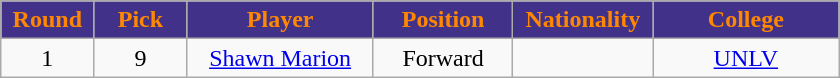<table class="wikitable sortable sortable">
<tr>
<th style="background:#423189; color:#FF8800" width="10%">Round</th>
<th style="background:#423189; color:#FF8800" width="10%">Pick</th>
<th style="background:#423189; color:#FF8800" width="20%">Player</th>
<th style="background:#423189; color:#FF8800" width="15%">Position</th>
<th style="background:#423189; color:#FF8800" width="15%">Nationality</th>
<th style="background:#423189; color:#FF8800" width="20%">College</th>
</tr>
<tr style="text-align: center">
<td>1</td>
<td>9</td>
<td><a href='#'>Shawn Marion</a></td>
<td>Forward</td>
<td></td>
<td><a href='#'>UNLV</a></td>
</tr>
</table>
